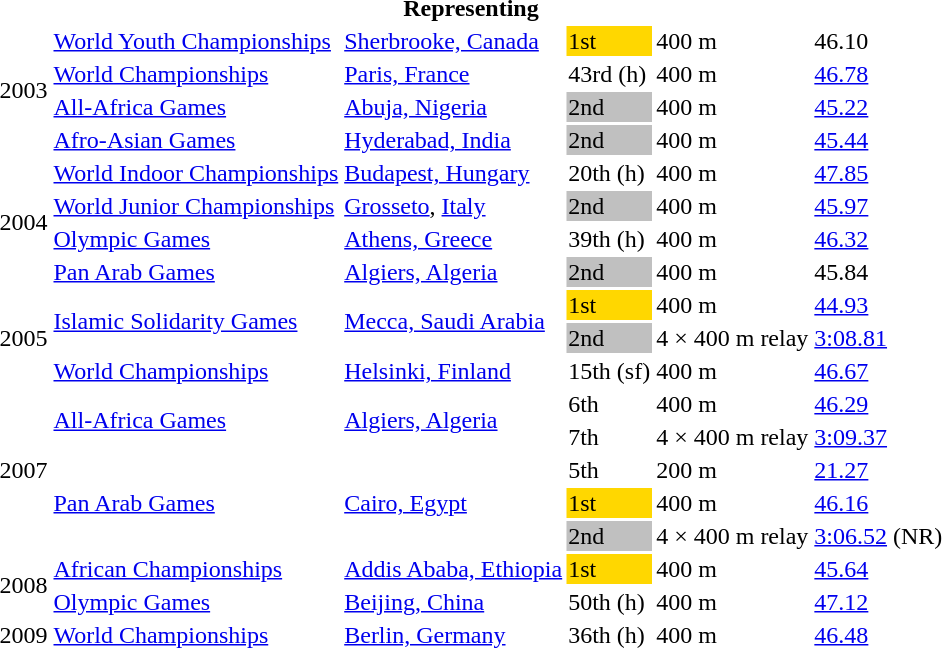<table>
<tr>
<th colspan="6">Representing </th>
</tr>
<tr>
<td rowspan=4>2003</td>
<td><a href='#'>World Youth Championships</a></td>
<td><a href='#'>Sherbrooke, Canada</a></td>
<td bgcolor="gold">1st</td>
<td>400 m</td>
<td>46.10</td>
</tr>
<tr>
<td><a href='#'>World Championships</a></td>
<td><a href='#'>Paris, France</a></td>
<td>43rd (h)</td>
<td>400 m</td>
<td><a href='#'>46.78</a></td>
</tr>
<tr>
<td><a href='#'>All-Africa Games</a></td>
<td><a href='#'>Abuja, Nigeria</a></td>
<td bgcolor="silver">2nd</td>
<td>400 m</td>
<td><a href='#'>45.22</a></td>
</tr>
<tr>
<td><a href='#'>Afro-Asian Games</a></td>
<td><a href='#'>Hyderabad, India</a></td>
<td bgcolor="silver">2nd</td>
<td>400 m</td>
<td><a href='#'>45.44</a></td>
</tr>
<tr>
<td rowspan=4>2004</td>
<td><a href='#'>World Indoor Championships</a></td>
<td><a href='#'>Budapest, Hungary</a></td>
<td>20th (h)</td>
<td>400 m</td>
<td><a href='#'>47.85</a></td>
</tr>
<tr>
<td><a href='#'>World Junior Championships</a></td>
<td><a href='#'>Grosseto</a>, <a href='#'>Italy</a></td>
<td bgcolor="silver">2nd</td>
<td>400 m</td>
<td><a href='#'>45.97</a></td>
</tr>
<tr>
<td><a href='#'>Olympic Games</a></td>
<td><a href='#'>Athens, Greece</a></td>
<td>39th (h)</td>
<td>400 m</td>
<td><a href='#'>46.32</a></td>
</tr>
<tr>
<td><a href='#'>Pan Arab Games</a></td>
<td><a href='#'>Algiers, Algeria</a></td>
<td bgcolor="silver">2nd</td>
<td>400 m</td>
<td>45.84</td>
</tr>
<tr>
<td rowspan=3>2005</td>
<td rowspan=2><a href='#'>Islamic Solidarity Games</a></td>
<td rowspan=2><a href='#'>Mecca, Saudi Arabia</a></td>
<td bgcolor="gold">1st</td>
<td>400 m</td>
<td><a href='#'>44.93</a></td>
</tr>
<tr>
<td bgcolor=silver>2nd</td>
<td>4 × 400 m relay</td>
<td><a href='#'>3:08.81</a></td>
</tr>
<tr>
<td><a href='#'>World Championships</a></td>
<td><a href='#'>Helsinki, Finland</a></td>
<td>15th (sf)</td>
<td>400 m</td>
<td><a href='#'>46.67</a></td>
</tr>
<tr>
<td rowspan=5>2007</td>
<td rowspan=2><a href='#'>All-Africa Games</a></td>
<td rowspan=2><a href='#'>Algiers, Algeria</a></td>
<td>6th</td>
<td>400 m</td>
<td><a href='#'>46.29</a></td>
</tr>
<tr>
<td>7th</td>
<td>4 × 400 m relay</td>
<td><a href='#'>3:09.37</a></td>
</tr>
<tr>
<td rowspan=3><a href='#'>Pan Arab Games</a></td>
<td rowspan=3><a href='#'>Cairo, Egypt</a></td>
<td>5th</td>
<td>200 m</td>
<td><a href='#'>21.27</a></td>
</tr>
<tr>
<td bgcolor="gold">1st</td>
<td>400 m</td>
<td><a href='#'>46.16</a></td>
</tr>
<tr>
<td bgcolor=silver>2nd</td>
<td>4 × 400 m relay</td>
<td><a href='#'>3:06.52</a> (NR)</td>
</tr>
<tr>
<td rowspan=2>2008</td>
<td><a href='#'>African Championships</a></td>
<td><a href='#'>Addis Ababa, Ethiopia</a></td>
<td bgcolor="gold">1st</td>
<td>400 m</td>
<td><a href='#'>45.64</a></td>
</tr>
<tr>
<td><a href='#'>Olympic Games</a></td>
<td><a href='#'>Beijing, China</a></td>
<td>50th (h)</td>
<td>400 m</td>
<td><a href='#'>47.12</a></td>
</tr>
<tr>
<td>2009</td>
<td><a href='#'>World Championships</a></td>
<td><a href='#'>Berlin, Germany</a></td>
<td>36th (h)</td>
<td>400 m</td>
<td><a href='#'>46.48</a></td>
</tr>
</table>
